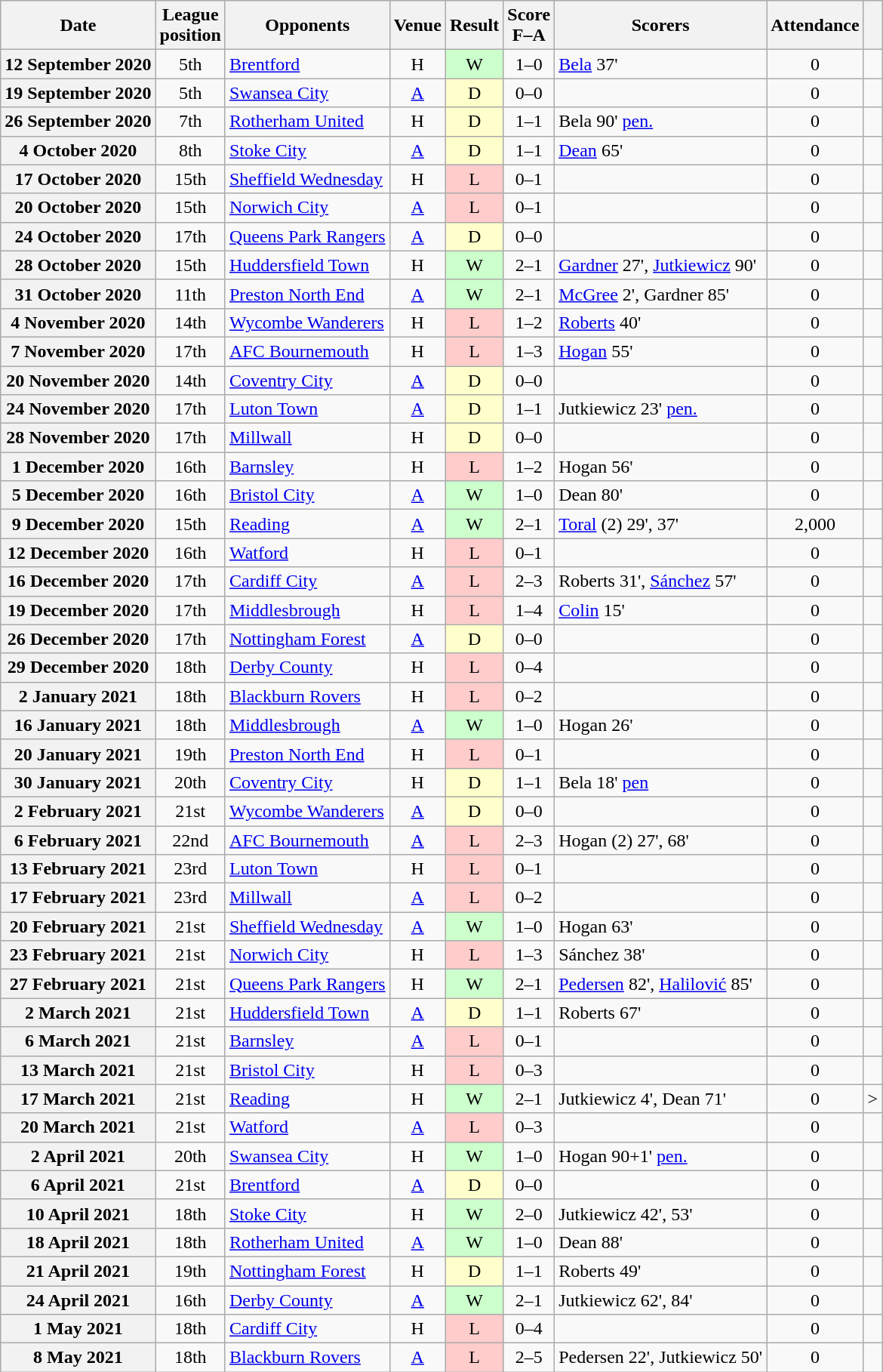<table class="wikitable sortable plainrowheaders" style=text-align:center>
<tr>
<th scope=col>Date</th>
<th scope=col>League<br>position</th>
<th scope=col>Opponents</th>
<th scope=col>Venue</th>
<th scope=col>Result</th>
<th scope=col>Score<br>F–A</th>
<th scope=col class=unsortable>Scorers</th>
<th scope=col>Attendance</th>
<th scope=col class=unsortable></th>
</tr>
<tr>
<th scope=row>12 September 2020</th>
<td>5th</td>
<td style=text-align:left><a href='#'>Brentford</a></td>
<td>H</td>
<td style=background:#cfc>W</td>
<td>1–0</td>
<td style=text-align:left><a href='#'>Bela</a> 37'</td>
<td>0</td>
<td></td>
</tr>
<tr>
<th scope=row>19 September 2020</th>
<td>5th</td>
<td style=text-align:left><a href='#'>Swansea City</a></td>
<td><a href='#'>A</a></td>
<td style=background:#ffc>D</td>
<td>0–0</td>
<td></td>
<td>0</td>
<td></td>
</tr>
<tr>
<th scope=row>26 September 2020</th>
<td>7th</td>
<td style=text-align:left><a href='#'>Rotherham United</a></td>
<td>H</td>
<td style=background:#ffc>D</td>
<td>1–1</td>
<td style=text-align:left>Bela 90' <a href='#'>pen.</a></td>
<td>0</td>
<td></td>
</tr>
<tr>
<th scope=row>4 October 2020</th>
<td>8th</td>
<td style=text-align:left><a href='#'>Stoke City</a></td>
<td><a href='#'>A</a></td>
<td style=background:#ffc>D</td>
<td>1–1</td>
<td style=text-align:left><a href='#'>Dean</a> 65'</td>
<td>0</td>
<td></td>
</tr>
<tr>
<th scope=row>17 October 2020</th>
<td>15th</td>
<td style=text-align:left><a href='#'>Sheffield Wednesday</a></td>
<td>H</td>
<td style=background:#fcc>L</td>
<td>0–1</td>
<td></td>
<td>0</td>
<td></td>
</tr>
<tr>
<th scope=row>20 October 2020</th>
<td>15th</td>
<td style=text-align:left><a href='#'>Norwich City</a></td>
<td><a href='#'>A</a></td>
<td style=background:#fcc>L</td>
<td>0–1</td>
<td></td>
<td>0</td>
<td></td>
</tr>
<tr>
<th scope=row>24 October 2020</th>
<td>17th</td>
<td style=text-align:left><a href='#'>Queens Park Rangers</a></td>
<td><a href='#'>A</a></td>
<td style=background:#ffc>D</td>
<td>0–0</td>
<td></td>
<td>0</td>
<td></td>
</tr>
<tr>
<th scope=row>28 October 2020</th>
<td>15th</td>
<td style=text-align:left><a href='#'>Huddersfield Town</a></td>
<td>H</td>
<td style=background:#cfc>W</td>
<td>2–1</td>
<td style=text-align:left><a href='#'>Gardner</a> 27', <a href='#'>Jutkiewicz</a> 90'</td>
<td>0</td>
<td></td>
</tr>
<tr>
<th scope=row>31 October 2020</th>
<td>11th</td>
<td style=text-align:left><a href='#'>Preston North End</a></td>
<td><a href='#'>A</a></td>
<td style=background:#cfc>W</td>
<td>2–1</td>
<td style=text-align:left><a href='#'>McGree</a> 2', Gardner 85'</td>
<td>0</td>
<td></td>
</tr>
<tr>
<th scope=row>4 November 2020</th>
<td>14th</td>
<td style=text-align:left><a href='#'>Wycombe Wanderers</a></td>
<td>H</td>
<td style=background:#fcc>L</td>
<td>1–2</td>
<td style=text-align:left><a href='#'>Roberts</a> 40'</td>
<td>0</td>
<td></td>
</tr>
<tr>
<th scope=row>7 November 2020</th>
<td>17th</td>
<td style=text-align:left><a href='#'>AFC Bournemouth</a></td>
<td>H</td>
<td style=background:#fcc>L</td>
<td>1–3</td>
<td style=text-align:left><a href='#'>Hogan</a> 55'</td>
<td>0</td>
<td></td>
</tr>
<tr>
<th scope=row>20 November 2020</th>
<td>14th</td>
<td style=text-align:left><a href='#'>Coventry City</a></td>
<td><a href='#'>A</a></td>
<td style=background:#ffc>D</td>
<td>0–0</td>
<td></td>
<td>0</td>
<td></td>
</tr>
<tr>
<th scope=row>24 November 2020</th>
<td>17th</td>
<td style=text-align:left><a href='#'>Luton Town</a></td>
<td><a href='#'>A</a></td>
<td style=background:#ffc>D</td>
<td>1–1</td>
<td style=text-align:left>Jutkiewicz 23' <a href='#'>pen.</a></td>
<td>0</td>
<td></td>
</tr>
<tr>
<th scope=row>28 November 2020</th>
<td>17th</td>
<td style=text-align:left><a href='#'>Millwall</a></td>
<td>H</td>
<td style=background:#ffc>D</td>
<td>0–0</td>
<td></td>
<td>0</td>
<td></td>
</tr>
<tr>
<th scope=row>1 December 2020</th>
<td>16th</td>
<td style=text-align:left><a href='#'>Barnsley</a></td>
<td>H</td>
<td style=background:#fcc>L</td>
<td>1–2</td>
<td style=text-align:left>Hogan 56'</td>
<td>0</td>
<td></td>
</tr>
<tr>
<th scope=row>5 December 2020</th>
<td>16th</td>
<td style=text-align:left><a href='#'>Bristol City</a></td>
<td><a href='#'>A</a></td>
<td style=background:#cfc>W</td>
<td>1–0</td>
<td style=text-align:left>Dean 80'</td>
<td>0</td>
<td></td>
</tr>
<tr>
<th scope=row>9 December 2020</th>
<td>15th</td>
<td style=text-align:left><a href='#'>Reading</a></td>
<td><a href='#'>A</a></td>
<td style=background:#cfc>W</td>
<td>2–1</td>
<td style=text-align:left><a href='#'>Toral</a> (2) 29', 37'</td>
<td>2,000</td>
<td></td>
</tr>
<tr>
<th scope=row>12 December 2020</th>
<td>16th</td>
<td style=text-align:left><a href='#'>Watford</a></td>
<td>H</td>
<td style=background:#fcc>L</td>
<td>0–1</td>
<td></td>
<td>0</td>
<td></td>
</tr>
<tr>
<th scope=row>16 December 2020</th>
<td>17th</td>
<td style=text-align:left><a href='#'>Cardiff City</a></td>
<td><a href='#'>A</a></td>
<td style=background:#fcc>L</td>
<td>2–3</td>
<td style=text-align:left>Roberts 31', <a href='#'>Sánchez</a> 57'</td>
<td>0</td>
<td></td>
</tr>
<tr>
<th scope=row>19 December 2020</th>
<td>17th</td>
<td style=text-align:left><a href='#'>Middlesbrough</a></td>
<td>H</td>
<td style=background:#fcc>L</td>
<td>1–4</td>
<td style=text-align:left><a href='#'>Colin</a> 15'</td>
<td>0</td>
<td></td>
</tr>
<tr>
<th scope=row>26 December 2020</th>
<td>17th</td>
<td style=text-align:left><a href='#'>Nottingham Forest</a></td>
<td><a href='#'>A</a></td>
<td style=background:#ffc>D</td>
<td>0–0</td>
<td></td>
<td>0</td>
<td></td>
</tr>
<tr>
<th scope=row>29 December 2020</th>
<td>18th</td>
<td style=text-align:left><a href='#'>Derby County</a></td>
<td>H</td>
<td style=background:#fcc>L</td>
<td>0–4</td>
<td></td>
<td>0</td>
<td></td>
</tr>
<tr>
<th scope=row>2 January 2021</th>
<td>18th</td>
<td style=text-align:left><a href='#'>Blackburn Rovers</a></td>
<td>H</td>
<td style=background:#fcc>L</td>
<td>0–2</td>
<td></td>
<td>0</td>
<td></td>
</tr>
<tr>
<th scope=row>16 January 2021</th>
<td>18th</td>
<td style=text-align:left><a href='#'>Middlesbrough</a></td>
<td><a href='#'>A</a></td>
<td style=background:#cfc>W</td>
<td>1–0</td>
<td style=text-align:left>Hogan 26'</td>
<td>0</td>
<td></td>
</tr>
<tr>
<th scope=row>20 January 2021</th>
<td>19th</td>
<td style=text-align:left><a href='#'>Preston North End</a></td>
<td>H</td>
<td style=background:#fcc>L</td>
<td>0–1</td>
<td></td>
<td>0</td>
<td></td>
</tr>
<tr>
<th scope=row>30 January 2021</th>
<td>20th</td>
<td style=text-align:left><a href='#'>Coventry City</a></td>
<td>H</td>
<td style=background:#ffc>D</td>
<td>1–1</td>
<td style=text-align:left>Bela 18' <a href='#'>pen</a></td>
<td>0</td>
<td></td>
</tr>
<tr>
<th scope=row>2 February 2021</th>
<td>21st</td>
<td style=text-align:left><a href='#'>Wycombe Wanderers</a></td>
<td><a href='#'>A</a></td>
<td style=background:#ffc>D</td>
<td>0–0</td>
<td></td>
<td>0</td>
<td></td>
</tr>
<tr>
<th scope=row>6 February 2021</th>
<td>22nd</td>
<td style=text-align:left><a href='#'>AFC Bournemouth</a></td>
<td><a href='#'>A</a></td>
<td style=background:#fcc>L</td>
<td>2–3</td>
<td style=text-align:left>Hogan (2) 27', 68'</td>
<td>0</td>
<td></td>
</tr>
<tr>
<th scope=row>13 February 2021</th>
<td>23rd</td>
<td style=text-align:left><a href='#'>Luton Town</a></td>
<td>H</td>
<td style=background:#fcc>L</td>
<td>0–1</td>
<td></td>
<td>0</td>
<td></td>
</tr>
<tr>
<th scope=row>17 February 2021</th>
<td>23rd</td>
<td style=text-align:left><a href='#'>Millwall</a></td>
<td><a href='#'>A</a></td>
<td style=background:#fcc>L</td>
<td>0–2</td>
<td></td>
<td>0</td>
<td></td>
</tr>
<tr>
<th scope=row>20 February 2021</th>
<td>21st</td>
<td style=text-align:left><a href='#'>Sheffield Wednesday</a></td>
<td><a href='#'>A</a></td>
<td style=background:#cfc>W</td>
<td>1–0</td>
<td style=text-align:left>Hogan 63'</td>
<td>0</td>
<td></td>
</tr>
<tr>
<th scope=row>23 February 2021</th>
<td>21st</td>
<td style=text-align:left><a href='#'>Norwich City</a></td>
<td>H</td>
<td style=background:#fcc>L</td>
<td>1–3</td>
<td style=text-align:left>Sánchez 38'</td>
<td>0</td>
<td></td>
</tr>
<tr>
<th scope=row>27 February 2021</th>
<td>21st</td>
<td style=text-align:left><a href='#'>Queens Park Rangers</a></td>
<td>H</td>
<td style=background:#cfc>W</td>
<td>2–1</td>
<td style=text-align:left><a href='#'>Pedersen</a> 82', <a href='#'>Halilović</a> 85'</td>
<td>0</td>
<td></td>
</tr>
<tr>
<th scope=row>2 March 2021</th>
<td>21st</td>
<td style=text-align:left><a href='#'>Huddersfield Town</a></td>
<td><a href='#'>A</a></td>
<td style=background:#ffc>D</td>
<td>1–1</td>
<td style=text-align:left>Roberts 67'</td>
<td>0</td>
<td></td>
</tr>
<tr>
<th scope=row>6 March 2021</th>
<td>21st</td>
<td style=text-align:left><a href='#'>Barnsley</a></td>
<td><a href='#'>A</a></td>
<td style=background:#fcc>L</td>
<td>0–1</td>
<td></td>
<td>0</td>
<td></td>
</tr>
<tr>
<th scope=row>13 March 2021</th>
<td>21st</td>
<td style=text-align:left><a href='#'>Bristol City</a></td>
<td>H</td>
<td style=background:#fcc>L</td>
<td>0–3</td>
<td></td>
<td>0</td>
<td></td>
</tr>
<tr>
<th scope=row>17 March 2021</th>
<td>21st</td>
<td style=text-align:left><a href='#'>Reading</a></td>
<td>H</td>
<td style=background:#cfc>W</td>
<td>2–1</td>
<td style=text-align:left>Jutkiewicz 4', Dean 71'</td>
<td>0</td>
<td>></td>
</tr>
<tr>
<th scope=row>20 March 2021</th>
<td>21st</td>
<td style=text-align:left><a href='#'>Watford</a></td>
<td><a href='#'>A</a></td>
<td style=background:#fcc>L</td>
<td>0–3</td>
<td></td>
<td>0</td>
<td></td>
</tr>
<tr>
<th scope=row>2 April 2021</th>
<td>20th</td>
<td style=text-align:left><a href='#'>Swansea City</a></td>
<td>H</td>
<td style=background:#cfc>W</td>
<td>1–0</td>
<td style=text-align:left>Hogan 90+1' <a href='#'>pen.</a></td>
<td>0</td>
<td></td>
</tr>
<tr>
<th scope=row>6 April 2021</th>
<td>21st</td>
<td style=text-align:left><a href='#'>Brentford</a></td>
<td><a href='#'>A</a></td>
<td style=background:#ffc>D</td>
<td>0–0</td>
<td></td>
<td>0</td>
<td></td>
</tr>
<tr>
<th scope=row>10 April 2021</th>
<td>18th</td>
<td style=text-align:left><a href='#'>Stoke City</a></td>
<td>H</td>
<td style=background:#cfc>W</td>
<td>2–0</td>
<td style=text-align:left>Jutkiewicz 42', 53'</td>
<td>0</td>
<td></td>
</tr>
<tr>
<th scope=row>18 April 2021</th>
<td>18th</td>
<td style=text-align:left><a href='#'>Rotherham United</a></td>
<td><a href='#'>A</a></td>
<td style=background:#cfc>W</td>
<td>1–0</td>
<td style=text-align:left>Dean 88'</td>
<td>0</td>
<td></td>
</tr>
<tr>
<th scope=row>21 April 2021</th>
<td>19th</td>
<td style=text-align:left><a href='#'>Nottingham Forest</a></td>
<td>H</td>
<td style=background:#ffc>D</td>
<td>1–1</td>
<td style=text-align:left>Roberts 49'</td>
<td>0</td>
<td></td>
</tr>
<tr>
<th scope=row>24 April 2021</th>
<td>16th</td>
<td style=text-align:left><a href='#'>Derby County</a></td>
<td><a href='#'>A</a></td>
<td style=background:#cfc>W</td>
<td>2–1</td>
<td style=text-align:left>Jutkiewicz 62', 84'</td>
<td>0</td>
<td></td>
</tr>
<tr>
<th scope=row>1 May 2021</th>
<td>18th</td>
<td style=text-align:left><a href='#'>Cardiff City</a></td>
<td>H</td>
<td style=background:#fcc>L</td>
<td>0–4</td>
<td></td>
<td>0</td>
<td></td>
</tr>
<tr>
<th scope=row>8 May 2021</th>
<td>18th</td>
<td style=text-align:left><a href='#'>Blackburn Rovers</a></td>
<td><a href='#'>A</a></td>
<td style=background:#fcc>L</td>
<td>2–5</td>
<td style=text-align:left>Pedersen 22', Jutkiewicz 50'</td>
<td>0</td>
<td></td>
</tr>
</table>
